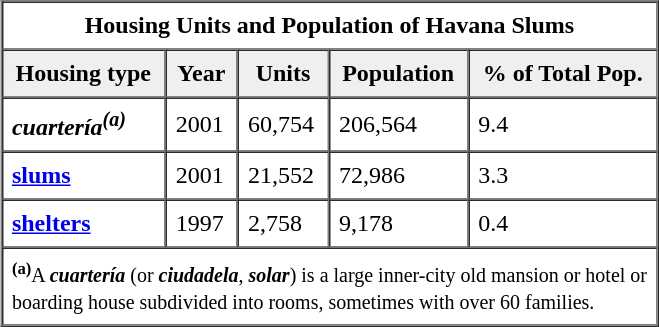<table border="1" style="float:right;" cellpadding="6" cellspacing="0">
<tr>
<th colspan=9>Housing Units and Population of Havana Slums</th>
</tr>
<tr>
<th style="background:#efefef;">Housing type</th>
<th style="background:#efefef;">Year</th>
<th style="background:#efefef;">Units</th>
<th style="background:#efefef;">Population</th>
<th style="background:#efefef;">% of Total Pop.</th>
</tr>
<tr>
<td><strong><em>cuartería<sup>(a)</sup></em></strong></td>
<td>2001</td>
<td>60,754</td>
<td>206,564</td>
<td>9.4</td>
</tr>
<tr>
<td><strong><a href='#'>slums</a></strong></td>
<td>2001</td>
<td>21,552</td>
<td>72,986</td>
<td>3.3</td>
</tr>
<tr>
<td><strong><a href='#'>shelters</a></strong></td>
<td>1997</td>
<td>2,758</td>
<td>9,178</td>
<td>0.4</td>
</tr>
<tr>
<td colspan=5><small><sup><strong>(a)</strong></sup>A <strong><em>cuartería</em></strong> (or <strong><em>ciudadela</em></strong>, <strong><em>solar</em></strong>) is a large inner-city old mansion or hotel or<br> boarding house subdivided into rooms, sometimes with over 60 families.</small></td>
</tr>
</table>
